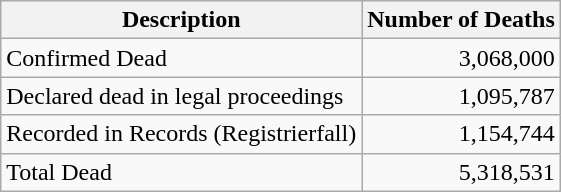<table class="wikitable"  style="text-align: right;">
<tr>
<th>Description</th>
<th>Number of Deaths</th>
</tr>
<tr>
<td style="text-align: left;">Confirmed Dead</td>
<td>3,068,000</td>
</tr>
<tr>
<td style="text-align: left;">Declared dead in legal proceedings</td>
<td>1,095,787</td>
</tr>
<tr>
<td style="text-align: left;">Recorded in Records (Registrierfall)</td>
<td>1,154,744</td>
</tr>
<tr>
<td style="text-align: left;">Total Dead</td>
<td>5,318,531</td>
</tr>
</table>
